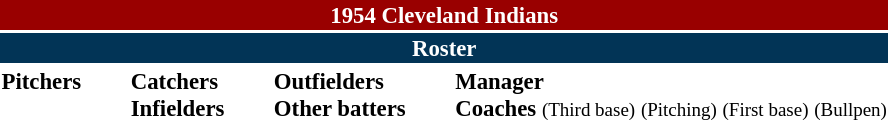<table class="toccolours" style="font-size: 95%;">
<tr>
<th colspan="10" style="background-color: #990000; color: white; text-align: center;">1954 Cleveland Indians</th>
</tr>
<tr>
<td colspan="10" style="background-color: #023456; color: white; text-align: center;"><strong>Roster</strong></td>
</tr>
<tr>
<td valign="top"><strong>Pitchers</strong><br>











</td>
<td width="25px"></td>
<td valign="top"><strong>Catchers</strong><br>



<strong>Infielders</strong>








</td>
<td width="25px"></td>
<td valign="top"><strong>Outfielders</strong><br>






<strong>Other batters</strong>

</td>
<td width="25px"></td>
<td valign="top"><strong>Manager</strong><br>
<strong>Coaches</strong>
 <small>(Third base)</small>
 <small>(Pitching)</small>
 <small>(First base)</small>
 <small>(Bullpen)</small></td>
</tr>
</table>
